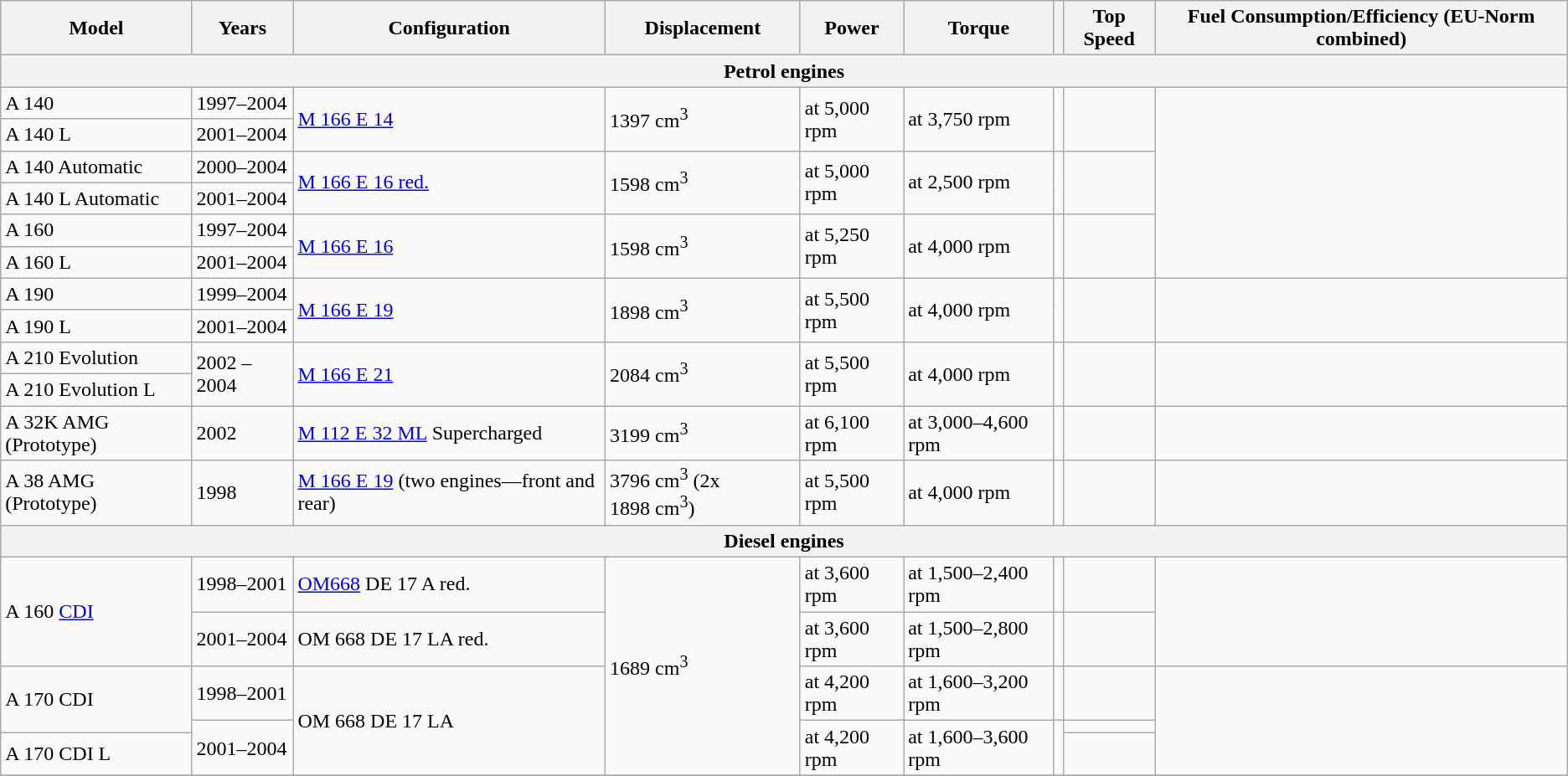<table class="wikitable">
<tr>
<th>Model</th>
<th>Years</th>
<th>Configuration</th>
<th>Displacement</th>
<th>Power</th>
<th>Torque</th>
<th></th>
<th>Top Speed</th>
<th>Fuel Consumption/Efficiency (EU-Norm combined)</th>
</tr>
<tr>
<th colspan="10" style="text-align:center">Petrol engines</th>
</tr>
<tr>
<td>A 140</td>
<td>1997–2004</td>
<td rowspan="2"><a href='#'>M 166 E 14</a></td>
<td rowspan="2">1397 cm<sup>3</sup></td>
<td rowspan="2"> at 5,000 rpm</td>
<td rowspan="2"> at 3,750 rpm</td>
<td rowspan="2"></td>
<td rowspan="2"></td>
<td rowspan="6"></td>
</tr>
<tr>
<td>A 140 L</td>
<td>2001–2004</td>
</tr>
<tr>
<td>A 140 Automatic</td>
<td>2000–2004</td>
<td rowspan="2"><a href='#'>M 166 E 16 red.</a></td>
<td rowspan="2">1598 cm<sup>3</sup></td>
<td rowspan="2"> at 5,000 rpm</td>
<td rowspan="2"> at 2,500 rpm</td>
<td rowspan="2"></td>
<td rowspan="2"></td>
</tr>
<tr>
<td>A 140 L Automatic</td>
<td>2001–2004</td>
</tr>
<tr>
<td>A 160</td>
<td>1997–2004</td>
<td rowspan="2"><a href='#'>M 166 E 16</a></td>
<td rowspan="2">1598 cm<sup>3</sup></td>
<td rowspan="2"> at 5,250 rpm</td>
<td rowspan="2"> at 4,000 rpm</td>
<td rowspan="2"></td>
<td rowspan="2"></td>
</tr>
<tr>
<td>A 160 L</td>
<td>2001–2004</td>
</tr>
<tr>
<td>A 190</td>
<td>1999–2004</td>
<td rowspan="2"><a href='#'>M 166 E 19</a></td>
<td rowspan="2">1898 cm<sup>3</sup></td>
<td rowspan="2"> at 5,500 rpm</td>
<td rowspan="2"> at 4,000 rpm</td>
<td rowspan="2"></td>
<td rowspan="2"></td>
<td rowspan="2"></td>
</tr>
<tr>
<td>A 190 L</td>
<td>2001–2004</td>
</tr>
<tr>
<td>A 210 Evolution</td>
<td rowspan="2">2002 – 2004</td>
<td rowspan="2"><a href='#'>M 166 E 21</a></td>
<td rowspan="2">2084 cm<sup>3</sup></td>
<td rowspan="2"> at 5,500 rpm</td>
<td rowspan="2"> at 4,000 rpm</td>
<td rowspan="2"></td>
<td rowspan="2"></td>
<td rowspan="2"></td>
</tr>
<tr>
<td>A 210 Evolution L</td>
</tr>
<tr>
<td>A 32K AMG (Prototype)</td>
<td>2002</td>
<td><a href='#'>M 112 E 32 ML</a> Supercharged</td>
<td>3199 cm<sup>3</sup></td>
<td> at 6,100 rpm</td>
<td> at 3,000–4,600 rpm</td>
<td></td>
<td></td>
<td></td>
</tr>
<tr>
<td>A 38 AMG (Prototype)</td>
<td>1998</td>
<td><a href='#'>M 166 E 19</a> (two engines—front and rear)</td>
<td>3796 cm<sup>3</sup> (2x 1898 cm<sup>3</sup>)</td>
<td> at 5,500 rpm</td>
<td> at 4,000 rpm</td>
<td></td>
<td></td>
<td></td>
</tr>
<tr>
<th colspan="10" style="text-align:center">Diesel engines</th>
</tr>
<tr>
<td rowspan="2">A 160 <a href='#'>CDI</a></td>
<td>1998–2001</td>
<td><a href='#'>OM668</a> DE 17 A red.</td>
<td rowspan="5">1689 cm<sup>3</sup></td>
<td> at 3,600 rpm</td>
<td> at 1,500–2,400 rpm</td>
<td></td>
<td></td>
<td rowspan="2"></td>
</tr>
<tr>
<td>2001–2004</td>
<td>OM 668 DE 17 LA red.</td>
<td> at 3,600 rpm</td>
<td> at 1,500–2,800 rpm</td>
<td></td>
<td></td>
</tr>
<tr>
<td rowspan="2">A 170 CDI</td>
<td>1998–2001</td>
<td rowspan="3">OM 668 DE 17 LA</td>
<td> at 4,200 rpm</td>
<td> at 1,600–3,200 rpm</td>
<td></td>
<td></td>
<td rowspan="3"></td>
</tr>
<tr>
<td rowspan="2">2001–2004</td>
<td rowspan="2"> at 4,200 rpm</td>
<td rowspan="2"> at 1,600–3,600 rpm</td>
<td rowspan="2"></td>
<td></td>
</tr>
<tr>
<td>A 170 CDI L</td>
<td></td>
</tr>
<tr>
</tr>
</table>
